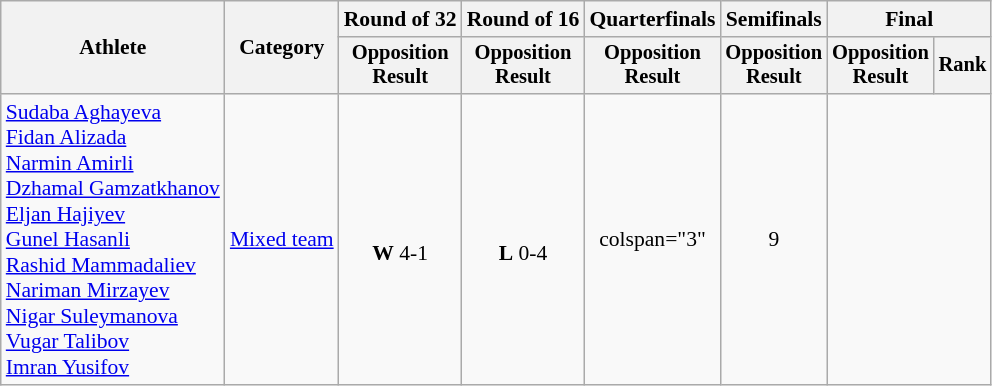<table class="wikitable" style="text-align:center; font-size:90%">
<tr>
<th rowspan="2">Athlete</th>
<th rowspan="2">Category</th>
<th>Round of 32</th>
<th>Round of 16</th>
<th>Quarterfinals</th>
<th>Semifinals</th>
<th colspan="2">Final</th>
</tr>
<tr style="font-size:95%">
<th>Opposition<br>Result</th>
<th>Opposition<br>Result</th>
<th>Opposition<br>Result</th>
<th>Opposition<br>Result</th>
<th>Opposition<br>Result</th>
<th>Rank</th>
</tr>
<tr>
<td align="left"><a href='#'>Sudaba Aghayeva</a><br><a href='#'>Fidan Alizada</a><br><a href='#'>Narmin Amirli</a><br><a href='#'>Dzhamal Gamzatkhanov</a><br><a href='#'>Eljan Hajiyev</a><br><a href='#'>Gunel Hasanli</a><br><a href='#'>Rashid Mammadaliev</a><br><a href='#'>Nariman Mirzayev</a><br><a href='#'>Nigar Suleymanova</a><br><a href='#'>Vugar Talibov</a><br><a href='#'>Imran Yusifov</a></td>
<td align="left"><a href='#'>Mixed team</a></td>
<td><br><strong>W</strong> 4-1</td>
<td><br><strong>L</strong> 0-4</td>
<td>colspan="3" </td>
<td>9</td>
</tr>
</table>
